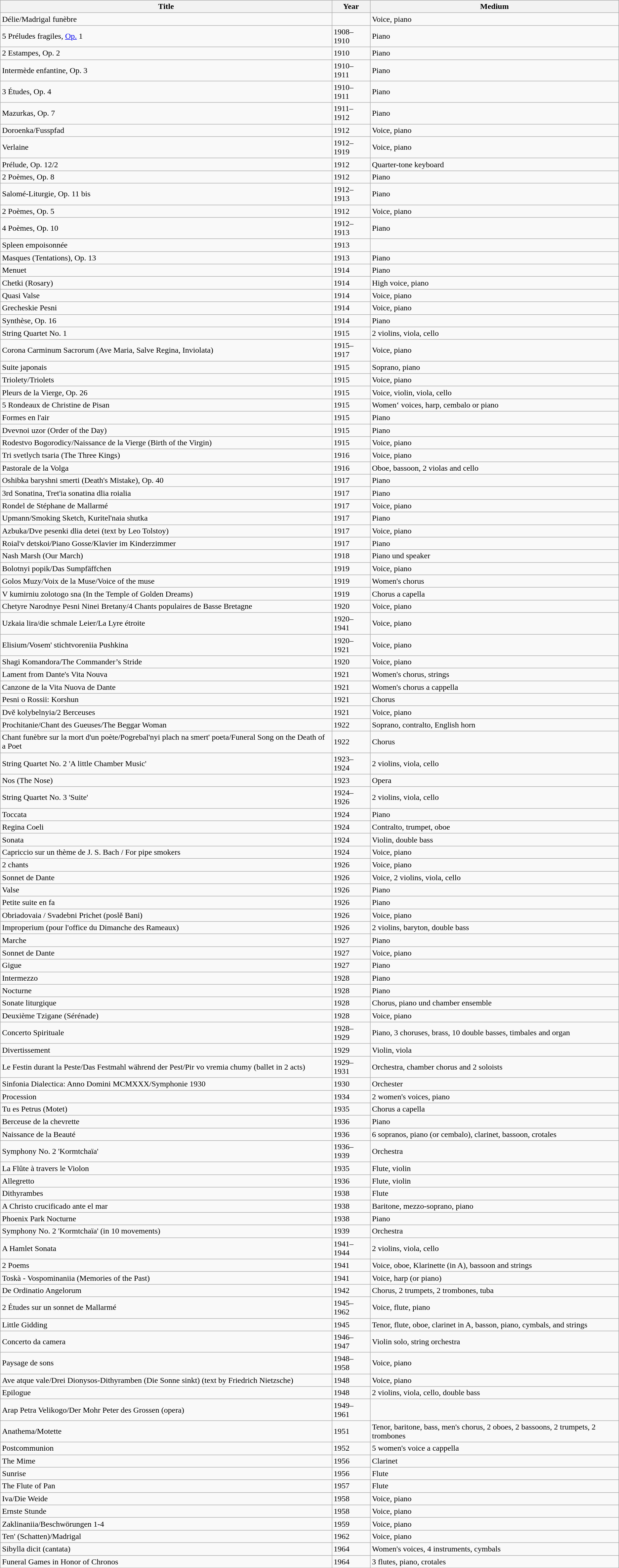<table class="wikitable">
<tr>
<th>Title</th>
<th>Year</th>
<th>Medium</th>
</tr>
<tr>
<td>Délie/Madrigal funèbre</td>
<td></td>
<td>Voice, piano</td>
</tr>
<tr>
<td>5 Préludes fragiles, <a href='#'>Op.</a> 1</td>
<td>1908–1910</td>
<td>Piano</td>
</tr>
<tr>
<td>2 Estampes, Op. 2</td>
<td>1910</td>
<td>Piano</td>
</tr>
<tr>
<td>Intermède enfantine, Op. 3</td>
<td>1910–1911</td>
<td>Piano</td>
</tr>
<tr>
<td>3 Études, Op. 4</td>
<td>1910–1911</td>
<td>Piano</td>
</tr>
<tr>
<td>Mazurkas, Op. 7</td>
<td>1911–1912</td>
<td>Piano</td>
</tr>
<tr>
<td>Doroenka/Fusspfad</td>
<td>1912</td>
<td>Voice, piano</td>
</tr>
<tr>
<td>Verlaine</td>
<td>1912–1919</td>
<td>Voice, piano</td>
</tr>
<tr>
<td>Prélude, Op. 12/2</td>
<td>1912</td>
<td>Quarter-tone keyboard</td>
</tr>
<tr>
<td>2 Poèmes, Op. 8</td>
<td>1912</td>
<td>Piano</td>
</tr>
<tr>
<td>Salomé-Liturgie, Op. 11 bis</td>
<td>1912–1913</td>
<td>Piano</td>
</tr>
<tr>
<td>2 Poèmes, Op. 5</td>
<td>1912</td>
<td>Voice, piano</td>
</tr>
<tr>
<td>4 Poèmes, Op. 10</td>
<td>1912–1913</td>
<td>Piano</td>
</tr>
<tr>
<td>Spleen empoisonnée</td>
<td>1913</td>
<td></td>
</tr>
<tr>
<td>Masques (Tentations), Op. 13</td>
<td>1913</td>
<td>Piano</td>
</tr>
<tr>
<td>Menuet</td>
<td>1914</td>
<td>Piano</td>
</tr>
<tr>
<td>Chetki (Rosary)</td>
<td>1914</td>
<td>High voice, piano</td>
</tr>
<tr>
<td>Quasi Valse</td>
<td>1914</td>
<td>Voice, piano</td>
</tr>
<tr>
<td>Grecheskie Pesni</td>
<td>1914</td>
<td>Voice, piano</td>
</tr>
<tr>
<td>Synthèse, Op. 16</td>
<td>1914</td>
<td>Piano</td>
</tr>
<tr>
<td>String Quartet No. 1</td>
<td>1915</td>
<td>2 violins, viola, cello</td>
</tr>
<tr>
<td>Corona Carminum Sacrorum (Ave Maria, Salve Regina, Inviolata)</td>
<td>1915–1917</td>
<td>Voice, piano</td>
</tr>
<tr>
<td>Suite japonais</td>
<td>1915</td>
<td>Soprano, piano</td>
</tr>
<tr>
<td>Triolety/Triolets</td>
<td>1915</td>
<td>Voice, piano</td>
</tr>
<tr>
<td>Pleurs de la Vierge, Op. 26</td>
<td>1915</td>
<td>Voice, violin, viola, cello</td>
</tr>
<tr>
<td>5 Rondeaux de Christine de Pisan</td>
<td>1915</td>
<td>Women‘ voices, harp, cembalo or piano</td>
</tr>
<tr>
<td>Formes en l'air</td>
<td>1915</td>
<td>Piano</td>
</tr>
<tr>
<td>Dvevnoi uzor (Order of the Day)</td>
<td>1915</td>
<td>Piano</td>
</tr>
<tr>
<td>Rodestvo Bogorodicy/Naissance de la Vierge (Birth of the Virgin)</td>
<td>1915</td>
<td>Voice, piano</td>
</tr>
<tr>
<td>Tri svetlych tsaria (The Three Kings)</td>
<td>1916</td>
<td>Voice, piano</td>
</tr>
<tr>
<td>Pastorale de la Volga</td>
<td>1916</td>
<td>Oboe, bassoon, 2 violas and cello</td>
</tr>
<tr>
<td>Oshibka baryshni smerti (Death's Mistake), Op. 40</td>
<td>1917</td>
<td>Piano</td>
</tr>
<tr>
<td>3rd Sonatina, Tret'ia sonatina dlia roialia</td>
<td>1917</td>
<td>Piano</td>
</tr>
<tr>
<td>Rondel de Stéphane de Mallarmé</td>
<td>1917</td>
<td>Voice, piano</td>
</tr>
<tr>
<td>Upmann/Smoking Sketch, Kuritel'naia shutka</td>
<td>1917</td>
<td>Piano</td>
</tr>
<tr>
<td>Azbuka/Dve pesenki dlia detei (text by Leo Tolstoy)</td>
<td>1917</td>
<td>Voice, piano</td>
</tr>
<tr>
<td>Roial'v detskoi/Piano Gosse/Klavier im Kinderzimmer</td>
<td>1917</td>
<td>Piano</td>
</tr>
<tr>
<td>Nash Marsh (Our March)</td>
<td>1918</td>
<td>Piano und speaker</td>
</tr>
<tr>
<td>Bolotnyi popik/Das Sumpfäffchen</td>
<td>1919</td>
<td>Voice, piano</td>
</tr>
<tr>
<td>Golos Muzy/Voix de la Muse/Voice of the muse</td>
<td>1919</td>
<td>Women's chorus</td>
</tr>
<tr>
<td>V kumirniu zolotogo sna (In the Temple of Golden Dreams)</td>
<td>1919</td>
<td>Chorus a capella</td>
</tr>
<tr>
<td>Chetyre Narodnye Pesni Ninei Bretany/4 Chants populaires de Basse Bretagne</td>
<td>1920</td>
<td>Voice, piano</td>
</tr>
<tr>
<td>Uzkaia lira/die schmale Leier/La Lyre étroite</td>
<td>1920–1941</td>
<td>Voice, piano</td>
</tr>
<tr>
<td>Elisium/Vosem' stichtvoreniia Pushkina</td>
<td>1920–1921</td>
<td>Voice, piano</td>
</tr>
<tr>
<td>Shagi Komandora/The Commander’s Stride</td>
<td>1920</td>
<td>Voice, piano</td>
</tr>
<tr>
<td>Lament from Dante's Vita Nouva</td>
<td>1921</td>
<td>Women's chorus, strings</td>
</tr>
<tr>
<td>Canzone de la Vita Nuova de Dante</td>
<td>1921</td>
<td>Women's chorus a cappella</td>
</tr>
<tr>
<td>Pesni o Rossii: Korshun</td>
<td>1921</td>
<td>Chorus</td>
</tr>
<tr>
<td>Dvě kolybelnyia/2 Berceuses</td>
<td>1921</td>
<td>Voice, piano</td>
</tr>
<tr>
<td>Prochitanie/Chant des Gueuses/The Beggar Woman</td>
<td>1922</td>
<td>Soprano, contralto, English horn</td>
</tr>
<tr>
<td>Chant funèbre sur la mort d'un poète/Pogrebal'nyi plach na smert' poeta/Funeral Song on the Death of a Poet</td>
<td>1922</td>
<td>Chorus</td>
</tr>
<tr>
<td>String Quartet No. 2 'A little Chamber Music'</td>
<td>1923–1924</td>
<td>2 violins, viola, cello</td>
</tr>
<tr>
<td>Nos (The Nose)</td>
<td>1923</td>
<td>Opera</td>
</tr>
<tr>
<td>String Quartet No. 3 'Suite'</td>
<td>1924–1926</td>
<td>2 violins, viola, cello</td>
</tr>
<tr>
<td>Toccata</td>
<td>1924</td>
<td>Piano</td>
</tr>
<tr>
<td>Regina Coeli</td>
<td>1924</td>
<td>Contralto, trumpet, oboe</td>
</tr>
<tr>
<td>Sonata</td>
<td>1924</td>
<td>Violin, double bass</td>
</tr>
<tr>
<td>Capriccio sur un thème de J. S. Bach / For pipe smokers</td>
<td>1924</td>
<td>Voice, piano</td>
</tr>
<tr>
<td>2 chants</td>
<td>1926</td>
<td>Voice, piano</td>
</tr>
<tr>
<td>Sonnet de Dante</td>
<td>1926</td>
<td>Voice, 2 violins, viola, cello</td>
</tr>
<tr>
<td>Valse</td>
<td>1926</td>
<td>Piano</td>
</tr>
<tr>
<td>Petite suite en fa</td>
<td>1926</td>
<td>Piano</td>
</tr>
<tr>
<td>Obriadovaia / Svadebni Prichet (poslě Bani)</td>
<td>1926</td>
<td>Voice, piano</td>
</tr>
<tr>
<td>Improperium (pour l'office du Dimanche des Rameaux)</td>
<td>1926</td>
<td>2 violins, baryton, double bass</td>
</tr>
<tr>
<td>Marche</td>
<td>1927</td>
<td>Piano</td>
</tr>
<tr>
<td>Sonnet de Dante</td>
<td>1927</td>
<td>Voice, piano</td>
</tr>
<tr>
<td>Gigue</td>
<td>1927</td>
<td>Piano</td>
</tr>
<tr>
<td>Intermezzo</td>
<td>1928</td>
<td>Piano</td>
</tr>
<tr>
<td>Nocturne</td>
<td>1928</td>
<td>Piano</td>
</tr>
<tr>
<td>Sonate liturgique</td>
<td>1928</td>
<td>Chorus, piano und chamber ensemble</td>
</tr>
<tr>
<td>Deuxième Tzigane (Sérénade)</td>
<td>1928</td>
<td>Voice, piano</td>
</tr>
<tr>
<td>Concerto Spirituale</td>
<td>1928–1929</td>
<td>Piano, 3 choruses, brass, 10 double basses, timbales and organ</td>
</tr>
<tr>
<td>Divertissement</td>
<td>1929</td>
<td>Violin, viola</td>
</tr>
<tr>
<td>Le Festin durant la Peste/Das Festmahl während der Pest/Pir vo vremia chumy (ballet in 2 acts)</td>
<td>1929–1931</td>
<td>Orchestra, chamber chorus and 2 soloists</td>
</tr>
<tr>
<td>Sinfonia Dialectica: Anno Domini MCMXXX/Symphonie 1930</td>
<td>1930</td>
<td>Orchester</td>
</tr>
<tr>
<td>Procession</td>
<td>1934</td>
<td>2 women's voices, piano</td>
</tr>
<tr>
<td>Tu es Petrus (Motet)</td>
<td>1935</td>
<td>Chorus a capella</td>
</tr>
<tr>
<td>Berceuse de la chevrette</td>
<td>1936</td>
<td>Piano</td>
</tr>
<tr>
<td>Naissance de la Beauté</td>
<td>1936</td>
<td>6 sopranos, piano (or cembalo), clarinet, bassoon, crotales</td>
</tr>
<tr>
<td>Symphony No. 2 'Kormtchaïa'</td>
<td>1936–1939</td>
<td>Orchestra</td>
</tr>
<tr>
<td>La Flûte à travers le Violon</td>
<td>1935</td>
<td>Flute, violin</td>
</tr>
<tr>
<td>Allegretto</td>
<td>1936</td>
<td>Flute, violin</td>
</tr>
<tr>
<td>Dithyrambes</td>
<td>1938</td>
<td>Flute</td>
</tr>
<tr>
<td>A Christo crucificado ante el mar</td>
<td>1938</td>
<td>Baritone, mezzo-soprano, piano</td>
</tr>
<tr>
<td>Phoenix Park Nocturne</td>
<td>1938</td>
<td>Piano</td>
</tr>
<tr>
<td>Symphony No. 2 'Kormtchaïa' (in 10 movements)</td>
<td>1939</td>
<td>Orchestra</td>
</tr>
<tr>
<td>A Hamlet Sonata</td>
<td>1941–1944</td>
<td>2 violins, viola, cello</td>
</tr>
<tr>
<td>2 Poems</td>
<td>1941</td>
<td>Voice, oboe, Klarinette (in A), bassoon and strings</td>
</tr>
<tr>
<td>Toskà - Vospominaniia (Memories of the Past)</td>
<td>1941</td>
<td>Voice, harp (or piano)</td>
</tr>
<tr>
<td>De Ordinatio Angelorum</td>
<td>1942</td>
<td>Chorus, 2 trumpets, 2 trombones, tuba</td>
</tr>
<tr>
<td>2 Études sur un sonnet de Mallarmé</td>
<td>1945–1962</td>
<td>Voice, flute, piano</td>
</tr>
<tr>
<td>Little Gidding</td>
<td>1945</td>
<td>Tenor, flute, oboe, clarinet in A, basson, piano, cymbals, and strings</td>
</tr>
<tr>
<td>Concerto da camera</td>
<td>1946–1947</td>
<td>Violin solo, string orchestra</td>
</tr>
<tr>
<td>Paysage de sons</td>
<td>1948–1958</td>
<td>Voice, piano</td>
</tr>
<tr>
<td>Ave atque vale/Drei Dionysos-Dithyramben (Die Sonne sinkt) (text by Friedrich Nietzsche)</td>
<td>1948</td>
<td>Voice, piano</td>
</tr>
<tr>
<td>Epilogue</td>
<td>1948</td>
<td>2 violins, viola, cello, double bass</td>
</tr>
<tr>
<td>Arap Petra Velikogo/Der Mohr Peter des Grossen (opera)</td>
<td>1949–1961</td>
<td></td>
</tr>
<tr>
<td>Anathema/Motette</td>
<td>1951</td>
<td>Tenor, baritone, bass, men's chorus, 2 oboes, 2 bassoons, 2 trumpets, 2 trombones</td>
</tr>
<tr>
<td>Postcommunion</td>
<td>1952</td>
<td>5 women's voice a cappella</td>
</tr>
<tr>
<td>The Mime</td>
<td>1956</td>
<td>Clarinet</td>
</tr>
<tr>
<td>Sunrise</td>
<td>1956</td>
<td>Flute</td>
</tr>
<tr>
<td>The Flute of Pan</td>
<td>1957</td>
<td>Flute</td>
</tr>
<tr>
<td>Iva/Die Weide</td>
<td>1958</td>
<td>Voice, piano</td>
</tr>
<tr>
<td>Ernste Stunde</td>
<td>1958</td>
<td>Voice, piano</td>
</tr>
<tr>
<td>Zaklinaniia/Beschwörungen 1-4</td>
<td>1959</td>
<td>Voice, piano</td>
</tr>
<tr>
<td>Ten' (Schatten)/Madrigal</td>
<td>1962</td>
<td>Voice, piano</td>
</tr>
<tr>
<td>Sibylla dicit (cantata)</td>
<td>1964</td>
<td>Women's voices, 4 instruments, cymbals</td>
</tr>
<tr>
<td>Funeral Games in Honor of Chronos</td>
<td>1964</td>
<td>3 flutes, piano, crotales</td>
</tr>
</table>
